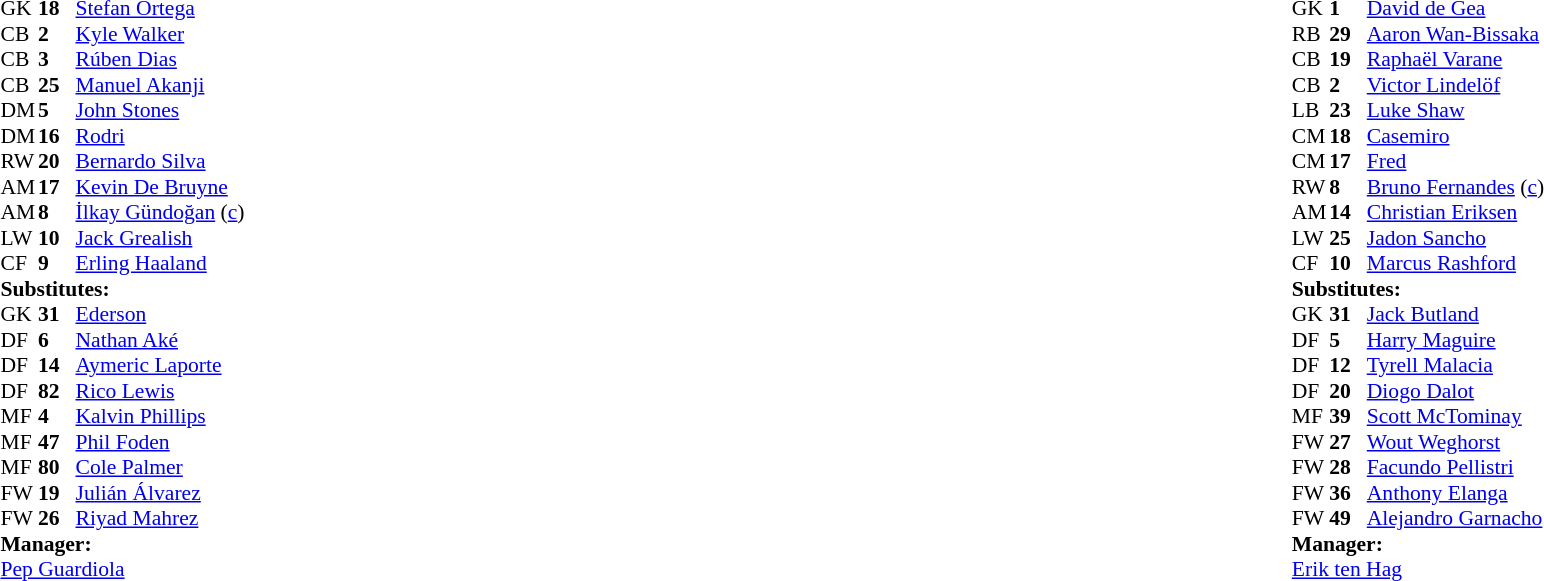<table width="100%">
<tr>
<td valign="top" width="40%"><br><table style="font-size:90%" cellspacing="0" cellpadding="0">
<tr>
<th width=25></th>
<th width=25></th>
</tr>
<tr>
<td>GK</td>
<td><strong>18</strong></td>
<td> <a href='#'>Stefan Ortega</a></td>
<td></td>
</tr>
<tr>
<td>CB</td>
<td><strong>2</strong></td>
<td> <a href='#'>Kyle Walker</a></td>
<td></td>
<td></td>
</tr>
<tr>
<td>CB</td>
<td><strong>3</strong></td>
<td> <a href='#'>Rúben Dias</a></td>
</tr>
<tr>
<td>CB</td>
<td><strong>25</strong></td>
<td> <a href='#'>Manuel Akanji</a></td>
</tr>
<tr>
<td>DM</td>
<td><strong>5</strong></td>
<td> <a href='#'>John Stones</a></td>
</tr>
<tr>
<td>DM</td>
<td><strong>16</strong></td>
<td> <a href='#'>Rodri</a></td>
<td></td>
</tr>
<tr>
<td>RW</td>
<td><strong>20</strong></td>
<td> <a href='#'>Bernardo Silva</a></td>
</tr>
<tr>
<td>AM</td>
<td><strong>17</strong></td>
<td> <a href='#'>Kevin De Bruyne</a></td>
<td></td>
<td></td>
</tr>
<tr>
<td>AM</td>
<td><strong>8</strong></td>
<td> <a href='#'>İlkay Gündoğan</a> (<a href='#'>c</a>)</td>
</tr>
<tr>
<td>LW</td>
<td><strong>10</strong></td>
<td> <a href='#'>Jack Grealish</a></td>
<td></td>
<td></td>
</tr>
<tr>
<td>CF</td>
<td><strong>9</strong></td>
<td> <a href='#'>Erling Haaland</a></td>
</tr>
<tr>
<td colspan=3><strong>Substitutes:</strong></td>
</tr>
<tr>
<td>GK</td>
<td><strong>31</strong></td>
<td> <a href='#'>Ederson</a></td>
</tr>
<tr>
<td>DF</td>
<td><strong>6</strong></td>
<td> <a href='#'>Nathan Aké</a></td>
<td></td>
<td></td>
</tr>
<tr>
<td>DF</td>
<td><strong>14</strong></td>
<td> <a href='#'>Aymeric Laporte</a></td>
<td></td>
<td></td>
</tr>
<tr>
<td>DF</td>
<td><strong>82</strong></td>
<td> <a href='#'>Rico Lewis</a></td>
</tr>
<tr>
<td>MF</td>
<td><strong>4</strong></td>
<td> <a href='#'>Kalvin Phillips</a></td>
</tr>
<tr>
<td>MF</td>
<td><strong>47</strong></td>
<td> <a href='#'>Phil Foden</a></td>
<td></td>
<td></td>
</tr>
<tr>
<td>MF</td>
<td><strong>80</strong></td>
<td> <a href='#'>Cole Palmer</a></td>
</tr>
<tr>
<td>FW</td>
<td><strong>19</strong></td>
<td> <a href='#'>Julián Álvarez</a></td>
</tr>
<tr>
<td>FW</td>
<td><strong>26</strong></td>
<td> <a href='#'>Riyad Mahrez</a></td>
</tr>
<tr>
<td colspan=3><strong>Manager:</strong></td>
</tr>
<tr>
<td colspan=3> <a href='#'>Pep Guardiola</a></td>
</tr>
</table>
</td>
<td valign="top"></td>
<td valign="top" width="50%"><br><table style="font-size:90%; margin:auto" cellspacing="0" cellpadding="0">
<tr>
<th width=25></th>
<th width=25></th>
</tr>
<tr>
<td>GK</td>
<td><strong>1</strong></td>
<td> <a href='#'>David de Gea</a></td>
</tr>
<tr>
<td>RB</td>
<td><strong>29</strong></td>
<td> <a href='#'>Aaron Wan-Bissaka</a></td>
<td></td>
</tr>
<tr>
<td>CB</td>
<td><strong>19</strong></td>
<td> <a href='#'>Raphaël Varane</a></td>
</tr>
<tr>
<td>CB</td>
<td><strong>2</strong></td>
<td> <a href='#'>Victor Lindelöf</a></td>
<td></td>
<td></td>
</tr>
<tr>
<td>LB</td>
<td><strong>23</strong></td>
<td> <a href='#'>Luke Shaw</a></td>
</tr>
<tr>
<td>CM</td>
<td><strong>18</strong></td>
<td> <a href='#'>Casemiro</a></td>
</tr>
<tr>
<td>CM</td>
<td><strong>17</strong></td>
<td> <a href='#'>Fred</a></td>
<td></td>
</tr>
<tr>
<td>RW</td>
<td><strong>8</strong></td>
<td> <a href='#'>Bruno Fernandes</a> (<a href='#'>c</a>)</td>
</tr>
<tr>
<td>AM</td>
<td><strong>14</strong></td>
<td> <a href='#'>Christian Eriksen</a></td>
<td></td>
<td></td>
</tr>
<tr>
<td>LW</td>
<td><strong>25</strong></td>
<td> <a href='#'>Jadon Sancho</a></td>
<td></td>
<td></td>
</tr>
<tr>
<td>CF</td>
<td><strong>10</strong></td>
<td> <a href='#'>Marcus Rashford</a></td>
</tr>
<tr>
<td colspan=3><strong>Substitutes:</strong></td>
</tr>
<tr>
<td>GK</td>
<td><strong>31</strong></td>
<td> <a href='#'>Jack Butland</a></td>
</tr>
<tr>
<td>DF</td>
<td><strong>5</strong></td>
<td> <a href='#'>Harry Maguire</a></td>
</tr>
<tr>
<td>DF</td>
<td><strong>12</strong></td>
<td> <a href='#'>Tyrell Malacia</a></td>
</tr>
<tr>
<td>DF</td>
<td><strong>20</strong></td>
<td> <a href='#'>Diogo Dalot</a></td>
</tr>
<tr>
<td>MF</td>
<td><strong>39</strong></td>
<td> <a href='#'>Scott McTominay</a></td>
<td></td>
<td></td>
</tr>
<tr>
<td>FW</td>
<td><strong>27</strong></td>
<td> <a href='#'>Wout Weghorst</a></td>
<td></td>
<td></td>
</tr>
<tr>
<td>FW</td>
<td><strong>28</strong></td>
<td> <a href='#'>Facundo Pellistri</a></td>
</tr>
<tr>
<td>FW</td>
<td><strong>36</strong></td>
<td> <a href='#'>Anthony Elanga</a></td>
</tr>
<tr>
<td>FW</td>
<td><strong>49</strong></td>
<td> <a href='#'>Alejandro Garnacho</a></td>
<td></td>
<td></td>
</tr>
<tr>
<td colspan=3><strong>Manager:</strong></td>
</tr>
<tr>
<td colspan=3> <a href='#'>Erik ten Hag</a></td>
</tr>
</table>
</td>
</tr>
</table>
